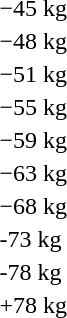<table>
<tr>
<td rowspan=2>−45 kg</td>
<td rowspan=2></td>
<td rowspan=2></td>
<td></td>
</tr>
<tr>
<td></td>
</tr>
<tr>
<td rowspan=2>−48 kg</td>
<td rowspan=2></td>
<td rowspan=2></td>
<td></td>
</tr>
<tr>
<td></td>
</tr>
<tr>
<td rowspan=2>−51 kg</td>
<td rowspan=2></td>
<td rowspan=2></td>
<td></td>
</tr>
<tr>
<td></td>
</tr>
<tr>
<td rowspan=2>−55 kg</td>
<td rowspan=2></td>
<td rowspan=2></td>
<td></td>
</tr>
<tr>
<td></td>
</tr>
<tr>
<td rowspan=2>−59 kg</td>
<td rowspan=2></td>
<td rowspan=2></td>
<td></td>
</tr>
<tr>
<td></td>
</tr>
<tr>
<td rowspan=2>−63 kg</td>
<td rowspan=2></td>
<td rowspan=2></td>
<td></td>
</tr>
<tr>
<td></td>
</tr>
<tr>
<td rowspan=2>−68 kg</td>
<td rowspan=2></td>
<td rowspan=2></td>
<td></td>
</tr>
<tr>
<td></td>
</tr>
<tr>
<td rowspan=2>-73 kg</td>
<td rowspan=2></td>
<td rowspan=2></td>
<td></td>
</tr>
<tr>
<td></td>
</tr>
<tr>
<td rowspan=2>-78 kg</td>
<td rowspan=2></td>
<td rowspan=2></td>
<td></td>
</tr>
<tr>
<td></td>
</tr>
<tr>
<td rowspan=2>+78 kg</td>
<td rowspan=2></td>
<td rowspan=2></td>
<td></td>
</tr>
<tr>
<td></td>
</tr>
</table>
